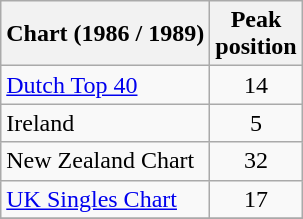<table class="wikitable sortable">
<tr>
<th>Chart (1986 / 1989)</th>
<th>Peak<br>position</th>
</tr>
<tr>
<td><a href='#'>Dutch Top 40</a></td>
<td align="center">14</td>
</tr>
<tr>
<td>Ireland</td>
<td align="center">5</td>
</tr>
<tr>
<td>New Zealand Chart</td>
<td align="center">32</td>
</tr>
<tr>
<td><a href='#'>UK Singles Chart</a></td>
<td align="center">17</td>
</tr>
<tr>
</tr>
</table>
